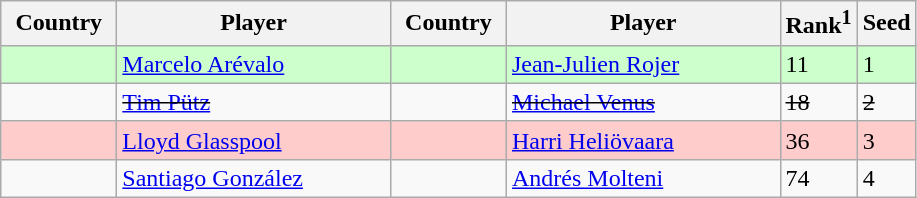<table class="sortable wikitable">
<tr>
<th width="70">Country</th>
<th width="175">Player</th>
<th width="70">Country</th>
<th width="175">Player</th>
<th>Rank<sup>1</sup></th>
<th>Seed</th>
</tr>
<tr bgcolor=#cfc>
<td></td>
<td><a href='#'>Marcelo Arévalo</a></td>
<td></td>
<td><a href='#'>Jean-Julien Rojer</a></td>
<td>11</td>
<td>1</td>
</tr>
<tr>
<td><s></s></td>
<td><s><a href='#'>Tim Pütz</a></s></td>
<td><s></s></td>
<td><s><a href='#'>Michael Venus</a></s></td>
<td><s>18</s></td>
<td><s>2</s></td>
</tr>
<tr bgcolor=#fcc>
<td></td>
<td><a href='#'>Lloyd Glasspool</a></td>
<td></td>
<td><a href='#'>Harri Heliövaara</a></td>
<td>36</td>
<td>3</td>
</tr>
<tr>
<td></td>
<td><a href='#'>Santiago González</a></td>
<td></td>
<td><a href='#'>Andrés Molteni</a></td>
<td>74</td>
<td>4</td>
</tr>
</table>
